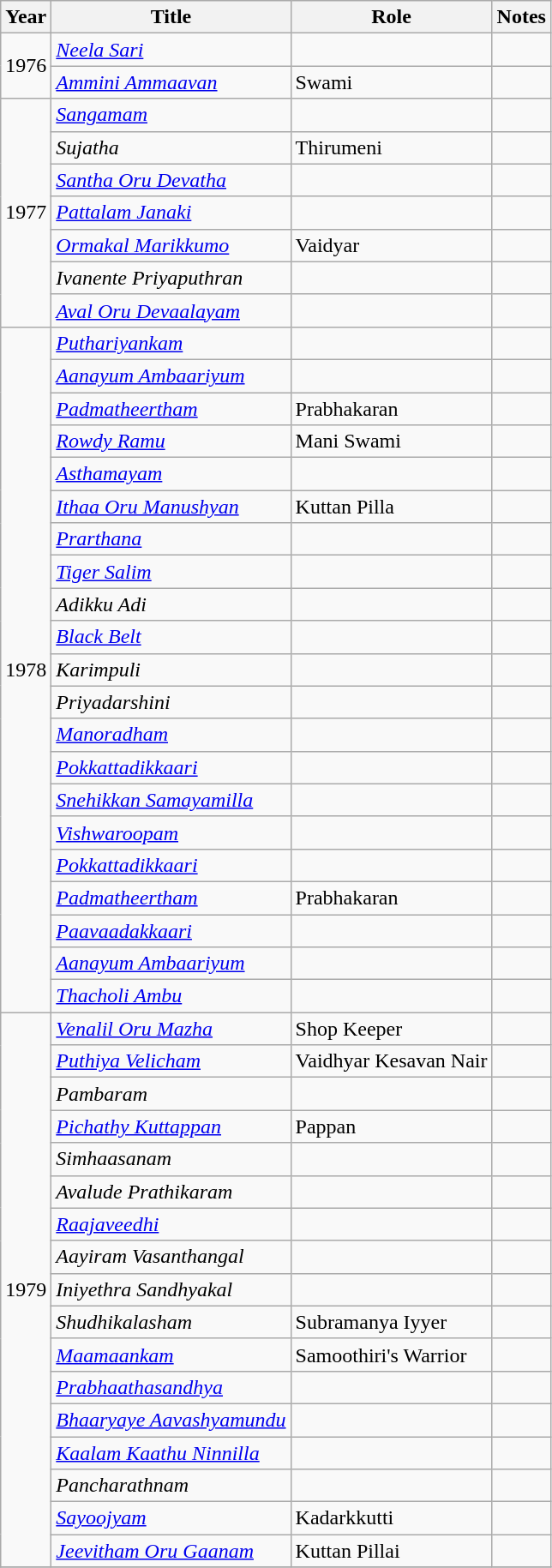<table class="wikitable sortable">
<tr>
<th>Year</th>
<th>Title</th>
<th>Role</th>
<th class="unsortable">Notes</th>
</tr>
<tr>
<td rowspan=2>1976</td>
<td><em><a href='#'>Neela Sari</a></em></td>
<td></td>
<td></td>
</tr>
<tr>
<td><em><a href='#'>Ammini Ammaavan</a></em></td>
<td>Swami</td>
<td></td>
</tr>
<tr>
<td rowspan=7>1977</td>
<td><em><a href='#'>Sangamam</a></em></td>
<td></td>
<td></td>
</tr>
<tr>
<td><em>Sujatha</em></td>
<td>Thirumeni</td>
<td></td>
</tr>
<tr>
<td><em><a href='#'>Santha Oru Devatha</a></em></td>
<td></td>
<td></td>
</tr>
<tr>
<td><em><a href='#'>Pattalam Janaki</a></em></td>
<td></td>
<td></td>
</tr>
<tr>
<td><em><a href='#'>Ormakal Marikkumo</a></em></td>
<td>Vaidyar</td>
<td></td>
</tr>
<tr>
<td><em>Ivanente Priyaputhran</em></td>
<td></td>
<td></td>
</tr>
<tr>
<td><em><a href='#'>Aval Oru Devaalayam</a></em></td>
<td></td>
<td></td>
</tr>
<tr>
<td rowspan=21>1978</td>
<td><em><a href='#'>Puthariyankam</a></em></td>
<td></td>
<td></td>
</tr>
<tr>
<td><em><a href='#'>Aanayum Ambaariyum</a></em></td>
<td></td>
<td></td>
</tr>
<tr>
<td><em><a href='#'>Padmatheertham</a></em></td>
<td>Prabhakaran</td>
<td></td>
</tr>
<tr>
<td><em><a href='#'>Rowdy Ramu</a></em></td>
<td>Mani Swami</td>
<td></td>
</tr>
<tr>
<td><em><a href='#'>Asthamayam</a></em></td>
<td></td>
<td></td>
</tr>
<tr>
<td><em><a href='#'>Ithaa Oru Manushyan</a></em></td>
<td>Kuttan Pilla</td>
<td></td>
</tr>
<tr>
<td><em><a href='#'>Prarthana</a></em></td>
<td></td>
<td></td>
</tr>
<tr>
<td><em><a href='#'>Tiger Salim</a></em></td>
<td></td>
<td></td>
</tr>
<tr>
<td><em>Adikku Adi</em></td>
<td></td>
<td></td>
</tr>
<tr>
<td><em><a href='#'>Black Belt</a></em></td>
<td></td>
<td></td>
</tr>
<tr>
<td><em>Karimpuli</em></td>
<td></td>
<td></td>
</tr>
<tr>
<td><em>Priyadarshini</em></td>
<td></td>
<td></td>
</tr>
<tr>
<td><em><a href='#'>Manoradham</a></em></td>
<td></td>
<td></td>
</tr>
<tr>
<td><em><a href='#'>Pokkattadikkaari</a></em></td>
<td></td>
<td></td>
</tr>
<tr>
<td><em><a href='#'>Snehikkan Samayamilla</a></em></td>
<td></td>
<td></td>
</tr>
<tr>
<td><em><a href='#'>Vishwaroopam</a></em></td>
<td></td>
<td></td>
</tr>
<tr>
<td><em><a href='#'>Pokkattadikkaari</a></em></td>
<td></td>
<td></td>
</tr>
<tr>
<td><em><a href='#'>Padmatheertham</a></em></td>
<td>Prabhakaran</td>
<td></td>
</tr>
<tr>
<td><em><a href='#'>Paavaadakkaari</a></em></td>
<td></td>
<td></td>
</tr>
<tr>
<td><em><a href='#'>Aanayum Ambaariyum</a></em></td>
<td></td>
<td></td>
</tr>
<tr>
<td><em><a href='#'>Thacholi Ambu</a></em></td>
<td></td>
<td></td>
</tr>
<tr>
<td rowspan=17>1979</td>
<td><em><a href='#'>Venalil Oru Mazha</a></em></td>
<td>Shop Keeper</td>
<td></td>
</tr>
<tr>
<td><em><a href='#'>Puthiya Velicham</a></em></td>
<td>Vaidhyar Kesavan Nair</td>
<td></td>
</tr>
<tr>
<td><em>Pambaram</em></td>
<td></td>
<td></td>
</tr>
<tr>
<td><em><a href='#'>Pichathy Kuttappan</a></em></td>
<td>Pappan</td>
<td></td>
</tr>
<tr>
<td><em>Simhaasanam</em></td>
<td></td>
<td></td>
</tr>
<tr>
<td><em>Avalude Prathikaram</em></td>
<td></td>
<td></td>
</tr>
<tr>
<td><em><a href='#'>Raajaveedhi</a></em></td>
<td></td>
<td></td>
</tr>
<tr>
<td><em>Aayiram Vasanthangal</em></td>
<td></td>
<td></td>
</tr>
<tr>
<td><em>Iniyethra Sandhyakal</em></td>
<td></td>
<td></td>
</tr>
<tr>
<td><em>Shudhikalasham</em></td>
<td>Subramanya Iyyer</td>
<td></td>
</tr>
<tr>
<td><em><a href='#'>Maamaankam</a></em></td>
<td>Samoothiri's Warrior</td>
<td></td>
</tr>
<tr>
<td><em><a href='#'>Prabhaathasandhya</a></em></td>
<td></td>
<td></td>
</tr>
<tr>
<td><em><a href='#'>Bhaaryaye Aavashyamundu</a></em></td>
<td></td>
<td></td>
</tr>
<tr>
<td><em><a href='#'>Kaalam Kaathu Ninnilla</a></em></td>
<td></td>
<td></td>
</tr>
<tr>
<td><em>Pancharathnam</em></td>
<td></td>
<td></td>
</tr>
<tr>
<td><em><a href='#'>Sayoojyam</a></em></td>
<td>Kadarkkutti</td>
<td></td>
</tr>
<tr>
<td><em><a href='#'>Jeevitham Oru Gaanam</a></em></td>
<td>Kuttan Pillai</td>
<td></td>
</tr>
<tr>
</tr>
</table>
